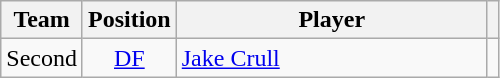<table class="wikitable" style="text-align:center;">
<tr>
<th>Team</th>
<th>Position</th>
<th style="width:200px">Player</th>
<th></th>
</tr>
<tr>
<td>Second</td>
<td><a href='#'>DF</a></td>
<td style="text-align:left;"> <a href='#'>Jake Crull</a></td>
<td></td>
</tr>
</table>
